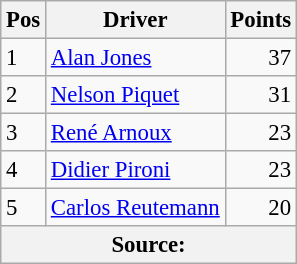<table class="wikitable" style="font-size: 95%;">
<tr>
<th>Pos</th>
<th>Driver</th>
<th>Points</th>
</tr>
<tr>
<td>1</td>
<td> <a href='#'>Alan Jones</a></td>
<td align="right">37</td>
</tr>
<tr>
<td>2</td>
<td> <a href='#'>Nelson Piquet</a></td>
<td align="right">31</td>
</tr>
<tr>
<td>3</td>
<td> <a href='#'>René Arnoux</a></td>
<td align="right">23</td>
</tr>
<tr>
<td>4</td>
<td> <a href='#'>Didier Pironi</a></td>
<td align="right">23</td>
</tr>
<tr>
<td>5</td>
<td> <a href='#'>Carlos Reutemann</a></td>
<td align="right">20</td>
</tr>
<tr>
<th colspan=4>Source:</th>
</tr>
</table>
